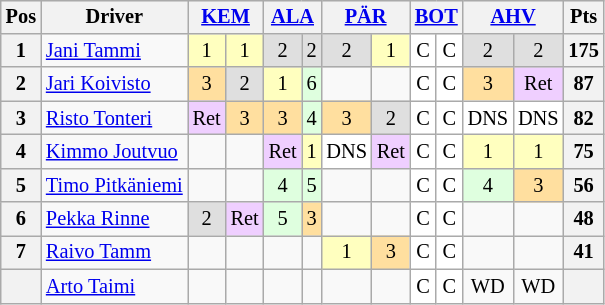<table align="left"| class="wikitable" style="font-size: 85%; text-align: center;">
<tr valign="top">
<th valign=middle>Pos</th>
<th valign=middle>Driver</th>
<th colspan=2><a href='#'>KEM</a><br></th>
<th colspan=2><a href='#'>ALA</a><br></th>
<th colspan=2><a href='#'>PÄR</a><br></th>
<th colspan=2><a href='#'>BOT</a><br></th>
<th colspan=2><a href='#'>AHV</a><br></th>
<th valign="middle">Pts</th>
</tr>
<tr>
<th>1</th>
<td align="left"> <a href='#'>Jani Tammi</a></td>
<td style="background:#FFFFBF;">1</td>
<td style="background:#FFFFBF;">1</td>
<td style="background:#DFDFDF;">2</td>
<td style="background:#DFDFDF;">2</td>
<td style="background:#DFDFDF;">2</td>
<td style="background:#FFFFBF;">1</td>
<td style="background:#ffffff;">C</td>
<td style="background:#ffffff;">C</td>
<td style="background:#DFDFDF;">2</td>
<td style="background:#DFDFDF;">2</td>
<th>175</th>
</tr>
<tr>
<th>2</th>
<td align="left"> <a href='#'>Jari Koivisto</a></td>
<td style="background:#FFDF9F;">3</td>
<td style="background:#DFDFDF;">2</td>
<td style="background:#FFFFBF;">1</td>
<td style="background:#DFFFDF;">6</td>
<td></td>
<td></td>
<td style="background:#ffffff;">C</td>
<td style="background:#ffffff;">C</td>
<td style="background:#FFDF9F;">3</td>
<td style="background:#EFCFFF;">Ret</td>
<th>87</th>
</tr>
<tr>
<th>3</th>
<td align="left"> <a href='#'>Risto Tonteri</a></td>
<td style="background:#EFCFFF;">Ret</td>
<td style="background:#FFDF9F;">3</td>
<td style="background:#FFDF9F;">3</td>
<td style="background:#DFFFDF;">4</td>
<td style="background:#FFDF9F;">3</td>
<td style="background:#DFDFDF;">2</td>
<td style="background:#ffffff;">C</td>
<td style="background:#ffffff;">C</td>
<td style="background:#FFFFFF;">DNS</td>
<td style="background:#FFFFFF;">DNS</td>
<th>82</th>
</tr>
<tr>
<th>4</th>
<td align="left"> <a href='#'>Kimmo Joutvuo</a></td>
<td></td>
<td></td>
<td style="background:#EFCFFF;">Ret</td>
<td style="background:#FFFFBF;">1</td>
<td style="background:#FFFFFF;">DNS</td>
<td style="background:#EFCFFF;">Ret</td>
<td style="background:#ffffff;">C</td>
<td style="background:#ffffff;">C</td>
<td style="background:#FFFFBF;">1</td>
<td style="background:#FFFFBF;">1</td>
<th>75</th>
</tr>
<tr>
<th>5</th>
<td align="left"> <a href='#'>Timo Pitkäniemi</a></td>
<td></td>
<td></td>
<td style="background:#DFFFDF;">4</td>
<td style="background:#DFFFDF;">5</td>
<td></td>
<td></td>
<td style="background:#ffffff;">C</td>
<td style="background:#ffffff;">C</td>
<td style="background:#DFFFDF;">4</td>
<td style="background:#FFDF9F;">3</td>
<th>56</th>
</tr>
<tr>
<th>6</th>
<td align="left"> <a href='#'>Pekka Rinne</a></td>
<td style="background:#DFDFDF;">2</td>
<td style="background:#EFCFFF;">Ret</td>
<td style="background:#DFFFDF;">5</td>
<td style="background:#FFDF9F;">3</td>
<td></td>
<td></td>
<td style="background:#ffffff;">C</td>
<td style="background:#ffffff;">C</td>
<td></td>
<td></td>
<th>48</th>
</tr>
<tr>
<th>7</th>
<td align="left"> <a href='#'>Raivo Tamm</a></td>
<td></td>
<td></td>
<td></td>
<td></td>
<td style="background:#FFFFBF;">1</td>
<td style="background:#FFDF9F;">3</td>
<td style="background:#ffffff;">C</td>
<td style="background:#ffffff;">C</td>
<td></td>
<td></td>
<th>41</th>
</tr>
<tr>
<th></th>
<td align="left"> <a href='#'>Arto Taimi</a></td>
<td></td>
<td></td>
<td></td>
<td></td>
<td></td>
<td></td>
<td style="background:#ffffff;">C</td>
<td style="background:#ffffff;">C</td>
<td>WD</td>
<td>WD</td>
<th></th>
</tr>
</table>
